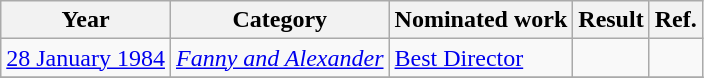<table class="wikitable sortable">
<tr>
<th>Year</th>
<th>Category</th>
<th>Nominated work</th>
<th>Result</th>
<th>Ref.</th>
</tr>
<tr>
<td><a href='#'>28 January 1984</a></td>
<td><em><a href='#'>Fanny and Alexander</a></em></td>
<td><a href='#'>Best Director</a></td>
<td></td>
<td></td>
</tr>
<tr>
</tr>
</table>
